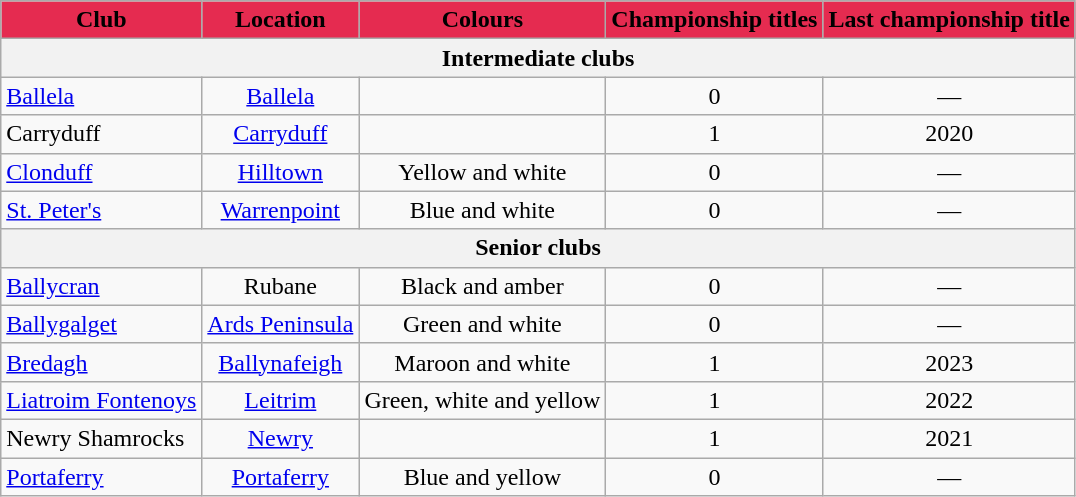<table class="wikitable sortable" style="text-align:center">
<tr>
<th style="background:#E52B50;color:black;">Club</th>
<th style="background:#E52B50;color:black;">Location</th>
<th style="background:#E52B50;color:black;">Colours</th>
<th style="background:#E52B50;color:black;">Championship titles</th>
<th style="background:#E52B50;color:black;">Last championship title</th>
</tr>
<tr>
<th colspan="5">Intermediate clubs</th>
</tr>
<tr>
<td style="text-align:left"><a href='#'>Ballela</a></td>
<td><a href='#'>Ballela</a></td>
<td></td>
<td>0</td>
<td>—</td>
</tr>
<tr>
<td style="text-align:left">Carryduff</td>
<td><a href='#'>Carryduff</a></td>
<td></td>
<td>1</td>
<td>2020</td>
</tr>
<tr>
<td style="text-align:left"> <a href='#'>Clonduff</a></td>
<td><a href='#'>Hilltown</a></td>
<td>Yellow and white</td>
<td>0</td>
<td>—</td>
</tr>
<tr>
<td style="text-align:left"> <a href='#'>St. Peter's</a></td>
<td><a href='#'>Warrenpoint</a></td>
<td>Blue and white</td>
<td>0</td>
<td>—</td>
</tr>
<tr>
<th colspan="5">Senior clubs</th>
</tr>
<tr>
<td style="text-align:left"> <a href='#'>Ballycran</a></td>
<td>Rubane</td>
<td>Black and amber</td>
<td>0</td>
<td>—</td>
</tr>
<tr>
<td style="text-align:left"> <a href='#'>Ballygalget</a></td>
<td><a href='#'>Ards Peninsula</a></td>
<td>Green and white</td>
<td>0</td>
<td>—</td>
</tr>
<tr>
<td style="text-align:left"><a href='#'>Bredagh</a></td>
<td><a href='#'>Ballynafeigh</a></td>
<td>Maroon and white</td>
<td>1</td>
<td>2023</td>
</tr>
<tr>
<td style="text-align:left"> <a href='#'>Liatroim Fontenoys</a></td>
<td><a href='#'>Leitrim</a></td>
<td>Green, white and yellow</td>
<td>1</td>
<td>2022</td>
</tr>
<tr>
<td style="text-align:left">Newry Shamrocks</td>
<td><a href='#'>Newry</a></td>
<td></td>
<td>1</td>
<td>2021</td>
</tr>
<tr>
<td style="text-align:left"> <a href='#'>Portaferry</a></td>
<td><a href='#'>Portaferry</a></td>
<td>Blue and yellow</td>
<td>0</td>
<td>—</td>
</tr>
</table>
